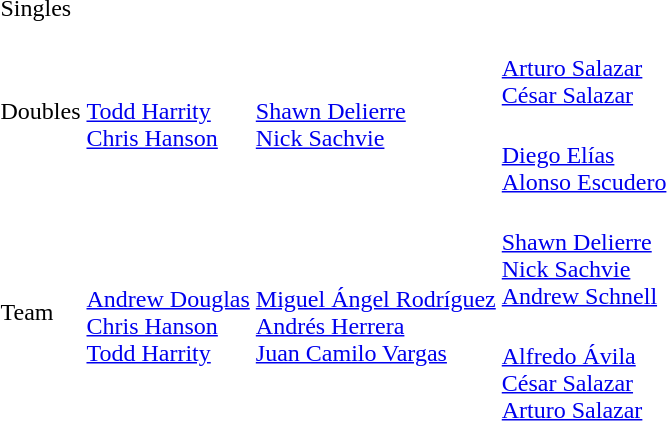<table>
<tr>
<td rowspan=2>Singles<br></td>
<td rowspan=2></td>
<td rowspan=2></td>
<td></td>
</tr>
<tr>
<td></td>
</tr>
<tr>
<td rowspan=2>Doubles<br></td>
<td rowspan=2><br><a href='#'>Todd Harrity</a><br><a href='#'>Chris Hanson</a></td>
<td rowspan=2><br><a href='#'>Shawn Delierre</a><br><a href='#'>Nick Sachvie</a></td>
<td><br><a href='#'>Arturo Salazar</a><br><a href='#'>César Salazar</a></td>
</tr>
<tr>
<td><br><a href='#'>Diego Elías</a><br><a href='#'>Alonso Escudero</a></td>
</tr>
<tr>
<td rowspan=2>Team<br></td>
<td rowspan=2><br><a href='#'>Andrew Douglas</a><br><a href='#'>Chris Hanson</a><br><a href='#'>Todd Harrity</a></td>
<td rowspan=2><br><a href='#'>Miguel Ángel Rodríguez</a><br><a href='#'>Andrés Herrera</a><br><a href='#'>Juan Camilo Vargas</a></td>
<td><br><a href='#'>Shawn Delierre</a><br><a href='#'>Nick Sachvie</a><br><a href='#'>Andrew Schnell</a></td>
</tr>
<tr>
<td><br><a href='#'>Alfredo Ávila</a><br><a href='#'>César Salazar</a><br><a href='#'>Arturo Salazar</a></td>
</tr>
</table>
